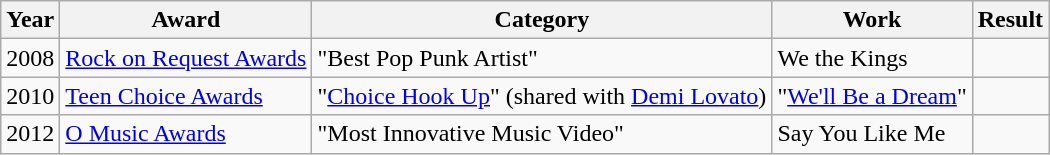<table class="wikitable">
<tr>
<th>Year</th>
<th>Award</th>
<th>Category</th>
<th>Work</th>
<th>Result</th>
</tr>
<tr>
<td>2008</td>
<td><a href='#'>Rock on Request Awards</a></td>
<td>"Best Pop Punk Artist"</td>
<td>We the Kings</td>
<td></td>
</tr>
<tr>
<td>2010</td>
<td><a href='#'>Teen Choice Awards</a></td>
<td>"<a href='#'>Choice Hook Up</a>" (shared with <a href='#'>Demi Lovato</a>)</td>
<td>"<a href='#'>We'll Be a Dream</a>"</td>
<td></td>
</tr>
<tr>
<td>2012</td>
<td><a href='#'>O Music Awards</a></td>
<td>"Most Innovative Music Video"</td>
<td>Say You Like Me</td>
<td></td>
</tr>
</table>
